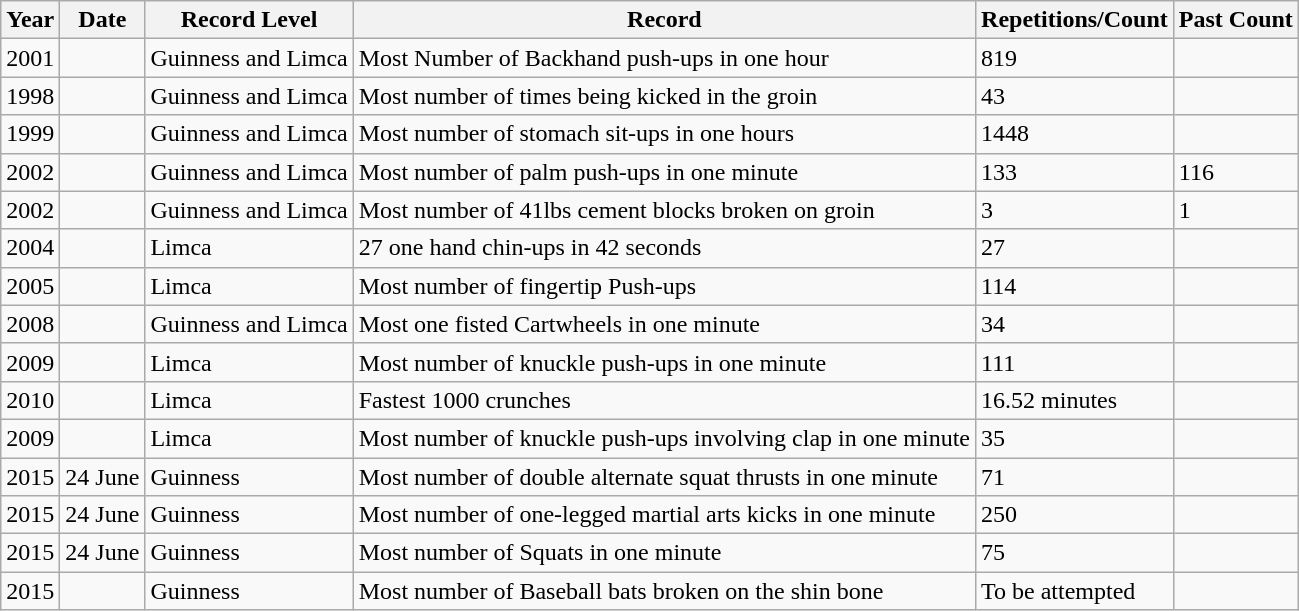<table class="wikitable sortable">
<tr>
<th>Year</th>
<th>Date</th>
<th>Record Level</th>
<th>Record</th>
<th>Repetitions/Count</th>
<th>Past Count</th>
</tr>
<tr>
<td>2001</td>
<td></td>
<td>Guinness and Limca</td>
<td>Most Number of Backhand push-ups in one hour</td>
<td>819</td>
<td></td>
</tr>
<tr>
<td>1998</td>
<td></td>
<td>Guinness and Limca</td>
<td>Most number of times being kicked in the groin</td>
<td>43</td>
<td></td>
</tr>
<tr>
<td>1999</td>
<td></td>
<td>Guinness and Limca</td>
<td>Most number of stomach sit-ups in one hours</td>
<td>1448</td>
<td></td>
</tr>
<tr>
<td>2002</td>
<td></td>
<td>Guinness and Limca</td>
<td>Most number of palm push-ups in one minute</td>
<td>133</td>
<td>116</td>
</tr>
<tr>
<td>2002</td>
<td></td>
<td>Guinness and Limca</td>
<td>Most number of 41lbs cement blocks broken on groin</td>
<td>3</td>
<td>1</td>
</tr>
<tr>
<td>2004</td>
<td></td>
<td>Limca</td>
<td>27 one hand chin-ups in 42 seconds</td>
<td>27</td>
<td></td>
</tr>
<tr>
<td>2005</td>
<td></td>
<td>Limca</td>
<td>Most number of fingertip Push-ups</td>
<td>114</td>
<td></td>
</tr>
<tr>
<td>2008</td>
<td></td>
<td>Guinness and Limca</td>
<td>Most one fisted Cartwheels in one minute</td>
<td>34</td>
<td></td>
</tr>
<tr>
<td>2009</td>
<td></td>
<td>Limca</td>
<td>Most number of knuckle push-ups in one minute</td>
<td>111</td>
<td></td>
</tr>
<tr>
<td>2010</td>
<td></td>
<td>Limca</td>
<td>Fastest 1000 crunches</td>
<td>16.52 minutes</td>
<td></td>
</tr>
<tr>
<td>2009</td>
<td></td>
<td>Limca</td>
<td>Most number of knuckle push-ups involving clap in one minute</td>
<td>35</td>
<td></td>
</tr>
<tr>
<td>2015</td>
<td>24 June</td>
<td>Guinness</td>
<td>Most number of double alternate squat thrusts in one minute</td>
<td>71</td>
<td></td>
</tr>
<tr>
<td>2015</td>
<td>24 June</td>
<td>Guinness</td>
<td>Most number of one-legged martial arts kicks in one minute</td>
<td>250</td>
<td></td>
</tr>
<tr>
<td>2015</td>
<td>24 June</td>
<td>Guinness</td>
<td>Most number of Squats in one minute</td>
<td>75</td>
<td></td>
</tr>
<tr>
<td>2015</td>
<td></td>
<td>Guinness</td>
<td>Most number of Baseball bats broken on the shin bone</td>
<td>To be attempted</td>
<td></td>
</tr>
</table>
